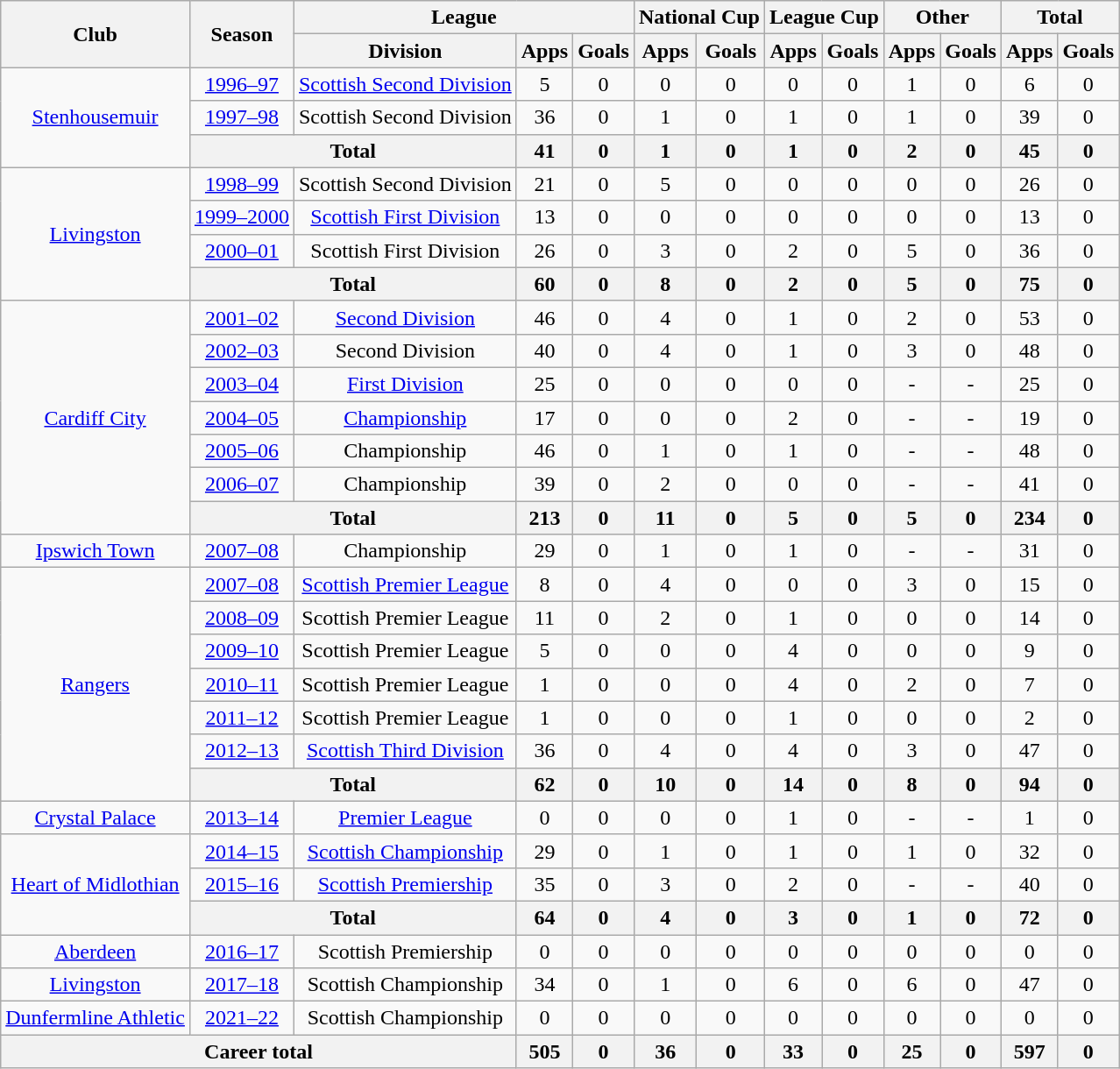<table class=wikitable style="text-align: center">
<tr>
<th rowspan="2">Club</th>
<th rowspan="2">Season</th>
<th colspan="3">League</th>
<th colspan="2">National Cup</th>
<th colspan="2">League Cup</th>
<th colspan="2">Other</th>
<th colspan="2">Total</th>
</tr>
<tr>
<th>Division</th>
<th>Apps</th>
<th>Goals</th>
<th>Apps</th>
<th>Goals</th>
<th>Apps</th>
<th>Goals</th>
<th>Apps</th>
<th>Goals</th>
<th>Apps</th>
<th>Goals</th>
</tr>
<tr>
<td rowspan="3"><a href='#'>Stenhousemuir</a></td>
<td><a href='#'>1996–97</a></td>
<td><a href='#'>Scottish Second Division</a></td>
<td>5</td>
<td>0</td>
<td>0</td>
<td>0</td>
<td>0</td>
<td>0</td>
<td>1</td>
<td>0</td>
<td>6</td>
<td>0</td>
</tr>
<tr>
<td><a href='#'>1997–98</a></td>
<td>Scottish Second Division</td>
<td>36</td>
<td>0</td>
<td>1</td>
<td>0</td>
<td>1</td>
<td>0</td>
<td>1</td>
<td>0</td>
<td>39</td>
<td>0</td>
</tr>
<tr>
<th colspan="2">Total</th>
<th>41</th>
<th>0</th>
<th>1</th>
<th>0</th>
<th>1</th>
<th>0</th>
<th>2</th>
<th>0</th>
<th>45</th>
<th>0</th>
</tr>
<tr>
<td rowspan="4"><a href='#'>Livingston</a></td>
<td><a href='#'>1998–99</a></td>
<td>Scottish Second Division</td>
<td>21</td>
<td>0</td>
<td>5</td>
<td>0</td>
<td>0</td>
<td>0</td>
<td>0</td>
<td>0</td>
<td>26</td>
<td>0</td>
</tr>
<tr>
<td><a href='#'>1999–2000</a></td>
<td><a href='#'>Scottish First Division</a></td>
<td>13</td>
<td>0</td>
<td>0</td>
<td>0</td>
<td>0</td>
<td>0</td>
<td>0</td>
<td>0</td>
<td>13</td>
<td>0</td>
</tr>
<tr>
<td><a href='#'>2000–01</a></td>
<td>Scottish First Division</td>
<td>26</td>
<td>0</td>
<td>3</td>
<td>0</td>
<td>2</td>
<td>0</td>
<td>5</td>
<td>0</td>
<td>36</td>
<td>0</td>
</tr>
<tr>
<th colspan="2">Total</th>
<th>60</th>
<th>0</th>
<th>8</th>
<th>0</th>
<th>2</th>
<th>0</th>
<th>5</th>
<th>0</th>
<th>75</th>
<th>0</th>
</tr>
<tr>
<td rowspan=7><a href='#'>Cardiff City</a></td>
<td><a href='#'>2001–02</a></td>
<td><a href='#'>Second Division</a></td>
<td>46</td>
<td>0</td>
<td>4</td>
<td>0</td>
<td>1</td>
<td>0</td>
<td>2</td>
<td>0</td>
<td>53</td>
<td>0</td>
</tr>
<tr>
<td><a href='#'>2002–03</a></td>
<td>Second Division</td>
<td>40</td>
<td>0</td>
<td>4</td>
<td>0</td>
<td>1</td>
<td>0</td>
<td>3</td>
<td>0</td>
<td>48</td>
<td>0</td>
</tr>
<tr>
<td><a href='#'>2003–04</a></td>
<td><a href='#'>First Division</a></td>
<td>25</td>
<td>0</td>
<td>0</td>
<td>0</td>
<td>0</td>
<td>0</td>
<td>-</td>
<td>-</td>
<td>25</td>
<td>0</td>
</tr>
<tr>
<td><a href='#'>2004–05</a></td>
<td><a href='#'>Championship</a></td>
<td>17</td>
<td>0</td>
<td>0</td>
<td>0</td>
<td>2</td>
<td>0</td>
<td>-</td>
<td>-</td>
<td>19</td>
<td>0</td>
</tr>
<tr>
<td><a href='#'>2005–06</a></td>
<td>Championship</td>
<td>46</td>
<td>0</td>
<td>1</td>
<td>0</td>
<td>1</td>
<td>0</td>
<td>-</td>
<td>-</td>
<td>48</td>
<td>0</td>
</tr>
<tr>
<td><a href='#'>2006–07</a></td>
<td>Championship</td>
<td>39</td>
<td>0</td>
<td>2</td>
<td>0</td>
<td>0</td>
<td>0</td>
<td>-</td>
<td>-</td>
<td>41</td>
<td>0</td>
</tr>
<tr>
<th colspan="2">Total</th>
<th>213</th>
<th>0</th>
<th>11</th>
<th>0</th>
<th>5</th>
<th>0</th>
<th>5</th>
<th>0</th>
<th>234</th>
<th>0</th>
</tr>
<tr>
<td><a href='#'>Ipswich Town</a></td>
<td><a href='#'>2007–08</a></td>
<td>Championship</td>
<td>29</td>
<td>0</td>
<td>1</td>
<td>0</td>
<td>1</td>
<td>0</td>
<td>-</td>
<td>-</td>
<td>31</td>
<td>0</td>
</tr>
<tr>
<td rowspan=7><a href='#'>Rangers</a></td>
<td><a href='#'>2007–08</a></td>
<td><a href='#'>Scottish Premier League</a></td>
<td>8</td>
<td>0</td>
<td>4</td>
<td>0</td>
<td>0</td>
<td>0</td>
<td>3</td>
<td>0</td>
<td>15</td>
<td>0</td>
</tr>
<tr>
<td><a href='#'>2008–09</a></td>
<td>Scottish Premier League</td>
<td>11</td>
<td>0</td>
<td>2</td>
<td>0</td>
<td>1</td>
<td>0</td>
<td>0</td>
<td>0</td>
<td>14</td>
<td>0</td>
</tr>
<tr>
<td><a href='#'>2009–10</a></td>
<td>Scottish Premier League</td>
<td>5</td>
<td>0</td>
<td>0</td>
<td>0</td>
<td>4</td>
<td>0</td>
<td>0</td>
<td>0</td>
<td>9</td>
<td>0</td>
</tr>
<tr>
<td><a href='#'>2010–11</a></td>
<td>Scottish Premier League</td>
<td>1</td>
<td>0</td>
<td>0</td>
<td>0</td>
<td>4</td>
<td>0</td>
<td>2</td>
<td>0</td>
<td>7</td>
<td>0</td>
</tr>
<tr>
<td><a href='#'>2011–12</a></td>
<td>Scottish Premier League</td>
<td>1</td>
<td>0</td>
<td>0</td>
<td>0</td>
<td>1</td>
<td>0</td>
<td>0</td>
<td>0</td>
<td>2</td>
<td>0</td>
</tr>
<tr>
<td><a href='#'>2012–13</a></td>
<td><a href='#'>Scottish Third Division</a></td>
<td>36</td>
<td>0</td>
<td>4</td>
<td>0</td>
<td>4</td>
<td>0</td>
<td>3</td>
<td>0</td>
<td>47</td>
<td>0</td>
</tr>
<tr>
<th colspan="2">Total</th>
<th>62</th>
<th>0</th>
<th>10</th>
<th>0</th>
<th>14</th>
<th>0</th>
<th>8</th>
<th>0</th>
<th>94</th>
<th>0</th>
</tr>
<tr>
<td><a href='#'>Crystal Palace</a></td>
<td><a href='#'>2013–14</a></td>
<td><a href='#'>Premier League</a></td>
<td>0</td>
<td>0</td>
<td>0</td>
<td>0</td>
<td>1</td>
<td>0</td>
<td>-</td>
<td>-</td>
<td>1</td>
<td>0</td>
</tr>
<tr>
<td rowspan="3"><a href='#'>Heart of Midlothian</a></td>
<td><a href='#'>2014–15</a></td>
<td><a href='#'>Scottish Championship</a></td>
<td>29</td>
<td>0</td>
<td>1</td>
<td>0</td>
<td>1</td>
<td>0</td>
<td>1</td>
<td>0</td>
<td>32</td>
<td>0</td>
</tr>
<tr>
<td><a href='#'>2015–16</a></td>
<td><a href='#'>Scottish Premiership</a></td>
<td>35</td>
<td>0</td>
<td>3</td>
<td>0</td>
<td>2</td>
<td>0</td>
<td>-</td>
<td>-</td>
<td>40</td>
<td>0</td>
</tr>
<tr>
<th colspan="2">Total</th>
<th>64</th>
<th>0</th>
<th>4</th>
<th>0</th>
<th>3</th>
<th>0</th>
<th>1</th>
<th>0</th>
<th>72</th>
<th>0</th>
</tr>
<tr>
<td><a href='#'>Aberdeen</a></td>
<td><a href='#'>2016–17</a></td>
<td>Scottish Premiership</td>
<td>0</td>
<td>0</td>
<td>0</td>
<td>0</td>
<td>0</td>
<td>0</td>
<td>0</td>
<td>0</td>
<td>0</td>
<td>0</td>
</tr>
<tr>
<td><a href='#'>Livingston</a></td>
<td><a href='#'>2017–18</a></td>
<td>Scottish Championship</td>
<td>34</td>
<td>0</td>
<td>1</td>
<td>0</td>
<td>6</td>
<td>0</td>
<td>6</td>
<td>0</td>
<td>47</td>
<td>0</td>
</tr>
<tr>
<td><a href='#'>Dunfermline Athletic</a></td>
<td><a href='#'>2021–22</a></td>
<td>Scottish Championship</td>
<td>0</td>
<td>0</td>
<td>0</td>
<td>0</td>
<td>0</td>
<td>0</td>
<td>0</td>
<td>0</td>
<td>0</td>
<td>0</td>
</tr>
<tr>
<th colspan="3">Career total</th>
<th>505</th>
<th>0</th>
<th>36</th>
<th>0</th>
<th>33</th>
<th>0</th>
<th>25</th>
<th>0</th>
<th>597</th>
<th>0</th>
</tr>
</table>
